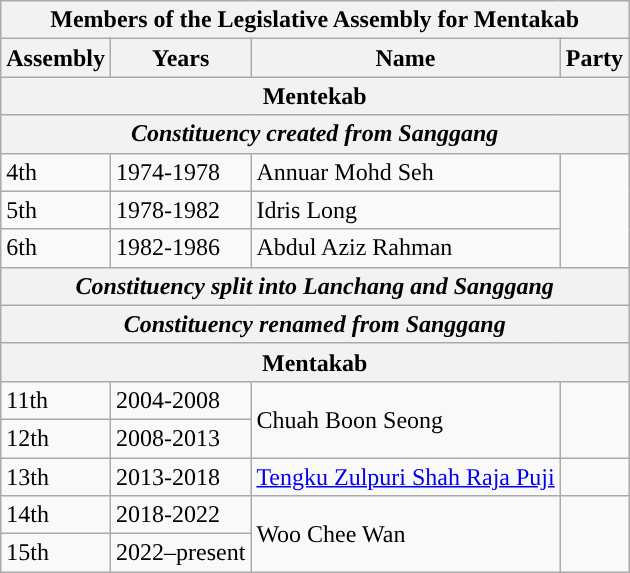<table class="wikitable">
<tr>
<th colspan="4">Members of the Legislative Assembly for Mentakab</th>
</tr>
<tr>
<th>Assembly</th>
<th>Years</th>
<th>Name</th>
<th>Party</th>
</tr>
<tr>
<th colspan="4">Mentekab</th>
</tr>
<tr>
<th colspan="4"><em>Constituency created from Sanggang</em></th>
</tr>
<tr>
<td>4th</td>
<td>1974-1978</td>
<td>Annuar Mohd Seh</td>
<td rowspan="3"></td>
</tr>
<tr>
<td>5th</td>
<td>1978-1982</td>
<td>Idris Long</td>
</tr>
<tr>
<td>6th</td>
<td>1982-1986</td>
<td>Abdul Aziz Rahman</td>
</tr>
<tr>
<th colspan="4"><em>Constituency split into Lanchang and Sanggang</em></th>
</tr>
<tr>
<th colspan="4"><em>Constituency renamed from Sanggang</em></th>
</tr>
<tr>
<th colspan="4">Mentakab</th>
</tr>
<tr>
<td>11th</td>
<td>2004-2008</td>
<td rowspan="2">Chuah Boon Seong</td>
<td rowspan="2"></td>
</tr>
<tr>
<td>12th</td>
<td>2008-2013</td>
</tr>
<tr>
<td>13th</td>
<td>2013-2018</td>
<td><a href='#'>Tengku Zulpuri Shah Raja Puji</a></td>
<td></td>
</tr>
<tr>
<td>14th</td>
<td>2018-2022</td>
<td rowspan="2">Woo Chee Wan</td>
<td rowspan="2"></td>
</tr>
<tr>
<td>15th</td>
<td>2022–present</td>
</tr>
</table>
